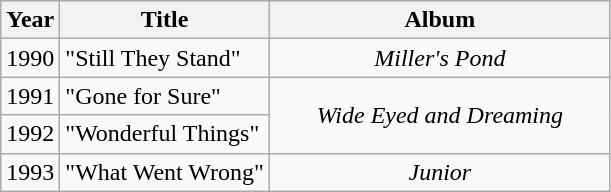<table class="wikitable" style="text-align:center;">
<tr>
<th scope="col">Year</th>
<th scope="col">Title</th>
<th scope="col" width="220">Album</th>
</tr>
<tr>
<td>1990</td>
<td align="left">"Still They Stand"</td>
<td><em>Miller's Pond</em></td>
</tr>
<tr>
<td>1991</td>
<td align="left">"Gone for Sure"</td>
<td rowspan="2"><em>Wide Eyed and Dreaming</em></td>
</tr>
<tr>
<td>1992</td>
<td align="left">"Wonderful Things"</td>
</tr>
<tr>
<td>1993</td>
<td align="left">"What Went Wrong"</td>
<td><em>Junior</em></td>
</tr>
</table>
